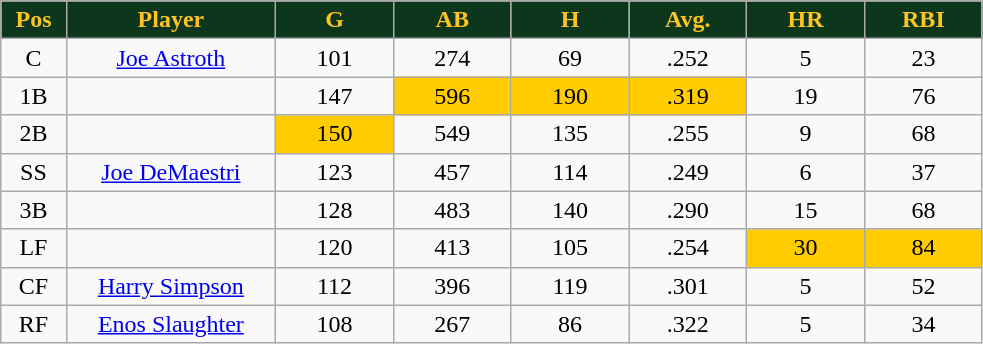<table class="wikitable sortable">
<tr>
<th style="background:#0C371D;color:#ffc322;" width="5%">Pos</th>
<th style="background:#0C371D;color:#ffc322;" width="16%">Player</th>
<th style="background:#0C371D;color:#ffc322;" width="9%">G</th>
<th style="background:#0C371D;color:#ffc322;" width="9%">AB</th>
<th style="background:#0C371D;color:#ffc322;" width="9%">H</th>
<th style="background:#0C371D;color:#ffc322;" width="9%">Avg.</th>
<th style="background:#0C371D;color:#ffc322;" width="9%">HR</th>
<th style="background:#0C371D;color:#ffc322;" width="9%">RBI</th>
</tr>
<tr align=center>
<td>C</td>
<td><a href='#'>Joe Astroth</a></td>
<td>101</td>
<td>274</td>
<td>69</td>
<td>.252</td>
<td>5</td>
<td>23</td>
</tr>
<tr align=center>
<td>1B</td>
<td></td>
<td>147</td>
<td bgcolor="#FFCC00">596</td>
<td bgcolor="#FFCC00">190</td>
<td bgcolor="#FFCC00">.319</td>
<td>19</td>
<td>76</td>
</tr>
<tr align="center">
<td>2B</td>
<td></td>
<td bgcolor="#FFCC00">150</td>
<td>549</td>
<td>135</td>
<td>.255</td>
<td>9</td>
<td>68</td>
</tr>
<tr align="center">
<td>SS</td>
<td><a href='#'>Joe DeMaestri</a></td>
<td>123</td>
<td>457</td>
<td>114</td>
<td>.249</td>
<td>6</td>
<td>37</td>
</tr>
<tr align=center>
<td>3B</td>
<td></td>
<td>128</td>
<td>483</td>
<td>140</td>
<td>.290</td>
<td>15</td>
<td>68</td>
</tr>
<tr align="center">
<td>LF</td>
<td></td>
<td>120</td>
<td>413</td>
<td>105</td>
<td>.254</td>
<td bgcolor="#FFCC00">30</td>
<td bgcolor="#FFCC00">84</td>
</tr>
<tr align="center">
<td>CF</td>
<td><a href='#'>Harry Simpson</a></td>
<td>112</td>
<td>396</td>
<td>119</td>
<td>.301</td>
<td>5</td>
<td>52</td>
</tr>
<tr align=center>
<td>RF</td>
<td><a href='#'>Enos Slaughter</a></td>
<td>108</td>
<td>267</td>
<td>86</td>
<td>.322</td>
<td>5</td>
<td>34</td>
</tr>
</table>
